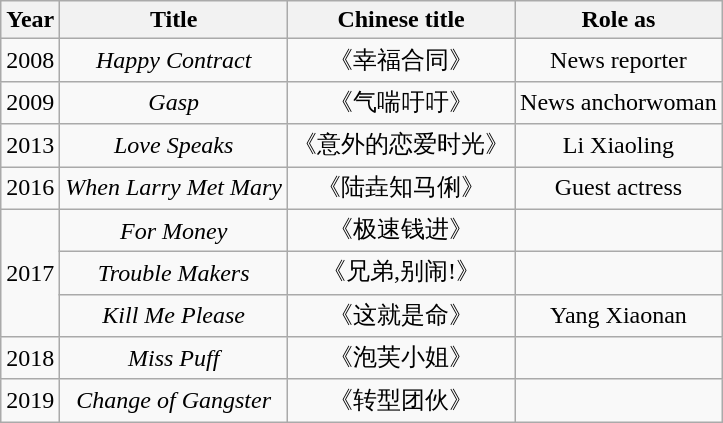<table class="wikitable" style="text-align:center">
<tr>
<th>Year</th>
<th>Title</th>
<th>Chinese title</th>
<th>Role as</th>
</tr>
<tr>
<td>2008</td>
<td><em>Happy Contract</em></td>
<td>《幸福合同》</td>
<td>News reporter</td>
</tr>
<tr>
<td>2009</td>
<td><em>Gasp</em></td>
<td>《气喘吁吁》</td>
<td>News anchorwoman</td>
</tr>
<tr>
<td>2013</td>
<td><em>Love Speaks</em></td>
<td>《意外的恋爱时光》</td>
<td>Li Xiaoling</td>
</tr>
<tr>
<td>2016</td>
<td><em>When Larry Met Mary</em></td>
<td>《陆垚知马俐》</td>
<td>Guest actress</td>
</tr>
<tr>
<td rowspan=3>2017</td>
<td><em>For Money</em></td>
<td>《极速钱进》</td>
<td></td>
</tr>
<tr>
<td><em>Trouble Makers</em></td>
<td>《兄弟,别闹!》</td>
<td></td>
</tr>
<tr>
<td><em>Kill Me Please</em></td>
<td>《这就是命》</td>
<td>Yang Xiaonan</td>
</tr>
<tr>
<td>2018</td>
<td><em>Miss Puff</em></td>
<td>《泡芙小姐》</td>
<td></td>
</tr>
<tr>
<td>2019</td>
<td><em>Change of Gangster</em></td>
<td>《转型团伙》</td>
<td></td>
</tr>
</table>
